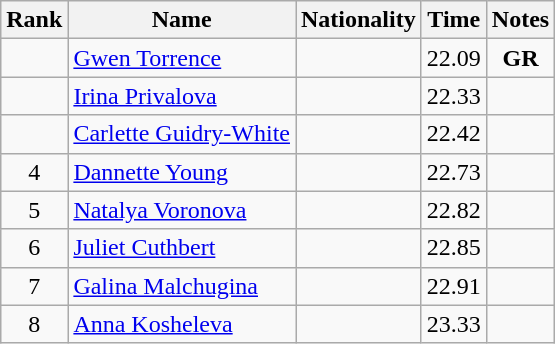<table class="wikitable sortable" style="text-align:center">
<tr>
<th>Rank</th>
<th>Name</th>
<th>Nationality</th>
<th>Time</th>
<th>Notes</th>
</tr>
<tr>
<td></td>
<td align=left><a href='#'>Gwen Torrence</a></td>
<td align=left></td>
<td>22.09</td>
<td><strong>GR</strong></td>
</tr>
<tr>
<td></td>
<td align=left><a href='#'>Irina Privalova</a></td>
<td align=left></td>
<td>22.33</td>
<td></td>
</tr>
<tr>
<td></td>
<td align=left><a href='#'>Carlette Guidry-White</a></td>
<td align=left></td>
<td>22.42</td>
<td></td>
</tr>
<tr>
<td>4</td>
<td align=left><a href='#'>Dannette Young</a></td>
<td align=left></td>
<td>22.73</td>
<td></td>
</tr>
<tr>
<td>5</td>
<td align=left><a href='#'>Natalya Voronova</a></td>
<td align=left></td>
<td>22.82</td>
<td></td>
</tr>
<tr>
<td>6</td>
<td align=left><a href='#'>Juliet Cuthbert</a></td>
<td align=left></td>
<td>22.85</td>
<td></td>
</tr>
<tr>
<td>7</td>
<td align=left><a href='#'>Galina Malchugina</a></td>
<td align=left></td>
<td>22.91</td>
<td></td>
</tr>
<tr>
<td>8</td>
<td align=left><a href='#'>Anna Kosheleva</a></td>
<td align=left></td>
<td>23.33</td>
<td></td>
</tr>
</table>
